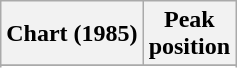<table class="wikitable sortable plainrowheaders">
<tr>
<th scope="col">Chart (1985)</th>
<th scope="col">Peak<br>position</th>
</tr>
<tr>
</tr>
<tr>
</tr>
</table>
